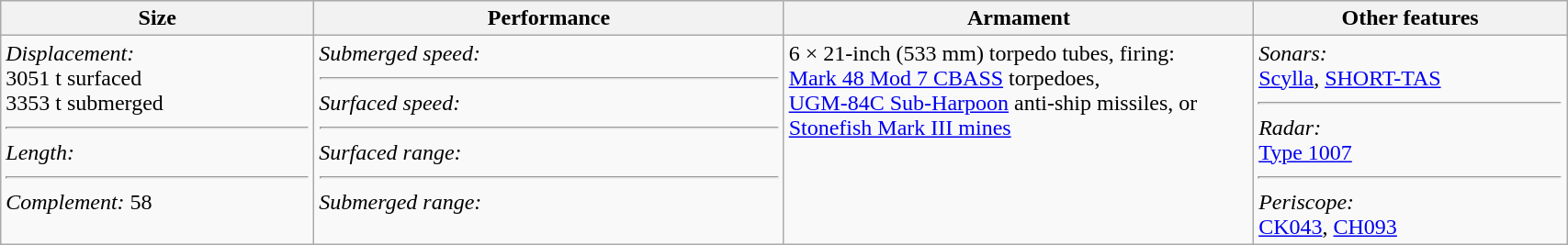<table class="wikitable" width=90% style="text-align: left">
<tr bgcolor=lavender>
<th>Size</th>
<th>Performance</th>
<th>Armament</th>
<th>Other features</th>
</tr>
<tr>
<td valign=top width=20%><em>Displacement:</em><br>3051 t surfaced<br>3353 t submerged<hr><em>Length:</em> <hr><em>Complement:</em> 58</td>
<td valign=top width=30%><em>Submerged speed:</em><br><hr><em>Surfaced speed:</em><br><hr><em>Surfaced range:</em><br><hr><em>Submerged range:</em><br></td>
<td valign=top width=30%>6 × 21-inch (533 mm) torpedo tubes, firing:<br><a href='#'>Mark 48 Mod 7 CBASS</a> torpedoes,<br><a href='#'>UGM-84C Sub-Harpoon</a> anti-ship missiles, or <br><a href='#'>Stonefish Mark III mines</a></td>
<td valign=top width=20%><em>Sonars:</em><br><a href='#'>Scylla</a>, <a href='#'>SHORT-TAS</a><hr><em>Radar:</em><br><a href='#'>Type 1007</a><hr><em>Periscope:</em><br><a href='#'>CK043</a>, <a href='#'>CH093</a></td>
</tr>
</table>
